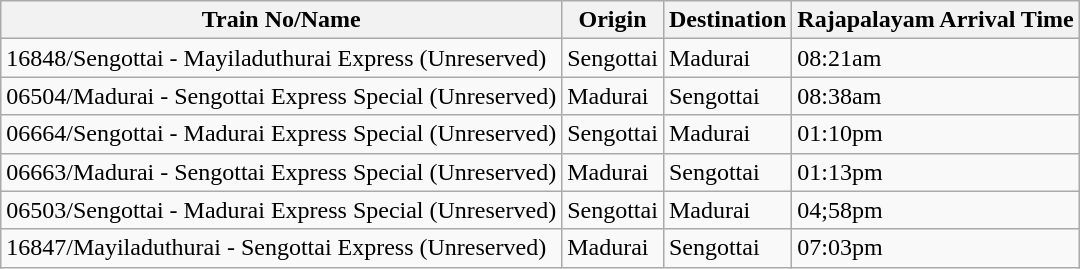<table class="wikitable">
<tr>
<th>Train No/Name</th>
<th>Origin</th>
<th>Destination</th>
<th>Rajapalayam Arrival Time</th>
</tr>
<tr>
<td>16848/Sengottai - Mayiladuthurai Express (Unreserved)</td>
<td>Sengottai</td>
<td>Madurai</td>
<td>08:21am</td>
</tr>
<tr>
<td>06504/Madurai - Sengottai Express Special (Unreserved)</td>
<td>Madurai</td>
<td>Sengottai</td>
<td>08:38am</td>
</tr>
<tr>
<td>06664/Sengottai - Madurai Express Special (Unreserved)</td>
<td>Sengottai</td>
<td>Madurai</td>
<td>01:10pm</td>
</tr>
<tr>
<td>06663/Madurai - Sengottai Express Special (Unreserved)</td>
<td>Madurai</td>
<td>Sengottai</td>
<td>01:13pm</td>
</tr>
<tr>
<td>06503/Sengottai - Madurai Express Special (Unreserved)</td>
<td>Sengottai</td>
<td>Madurai</td>
<td>04;58pm</td>
</tr>
<tr>
<td>16847/Mayiladuthurai - Sengottai Express (Unreserved)</td>
<td>Madurai</td>
<td>Sengottai</td>
<td>07:03pm</td>
</tr>
</table>
